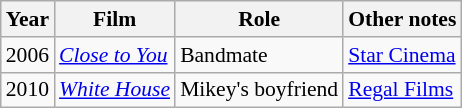<table class="wikitable" style="font-size: 90%;">
<tr>
<th>Year</th>
<th>Film</th>
<th>Role</th>
<th>Other notes</th>
</tr>
<tr>
<td>2006</td>
<td><em><a href='#'>Close to You</a></em></td>
<td>Bandmate</td>
<td><a href='#'>Star Cinema</a></td>
</tr>
<tr>
<td>2010</td>
<td><em><a href='#'>White House</a></em></td>
<td>Mikey's boyfriend</td>
<td><a href='#'>Regal Films</a></td>
</tr>
</table>
